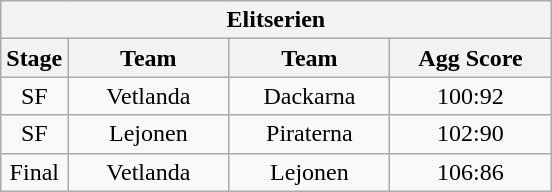<table class="wikitable">
<tr>
<th colspan="4">Elitserien</th>
</tr>
<tr>
<th width=20>Stage</th>
<th width=100>Team</th>
<th width=100>Team</th>
<th width=100>Agg Score</th>
</tr>
<tr align=center>
<td>SF</td>
<td>Vetlanda</td>
<td>Dackarna</td>
<td>100:92</td>
</tr>
<tr align=center>
<td>SF</td>
<td>Lejonen</td>
<td>Piraterna</td>
<td>102:90</td>
</tr>
<tr align=center>
<td>Final</td>
<td>Vetlanda</td>
<td>Lejonen</td>
<td>106:86</td>
</tr>
</table>
